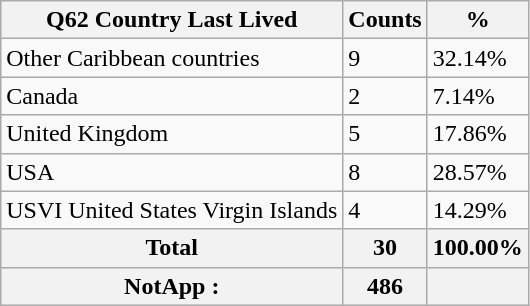<table class="wikitable sortable">
<tr>
<th>Q62 Country Last Lived</th>
<th>Counts</th>
<th>%</th>
</tr>
<tr>
<td>Other Caribbean countries</td>
<td>9</td>
<td>32.14%</td>
</tr>
<tr>
<td>Canada</td>
<td>2</td>
<td>7.14%</td>
</tr>
<tr>
<td>United Kingdom</td>
<td>5</td>
<td>17.86%</td>
</tr>
<tr>
<td>USA</td>
<td>8</td>
<td>28.57%</td>
</tr>
<tr>
<td>USVI United States Virgin Islands</td>
<td>4</td>
<td>14.29%</td>
</tr>
<tr>
<th>Total</th>
<th>30</th>
<th>100.00%</th>
</tr>
<tr>
<th>NotApp :</th>
<th>486</th>
<th></th>
</tr>
</table>
